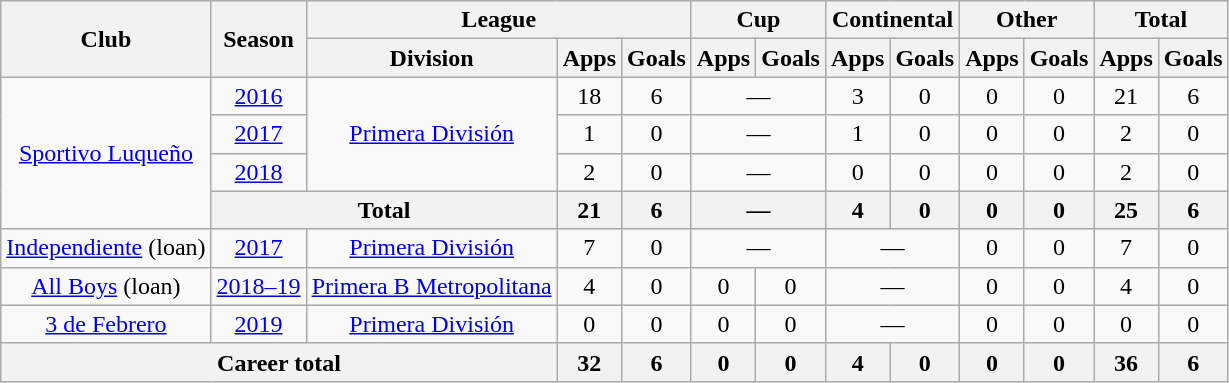<table class="wikitable" style="text-align:center">
<tr>
<th rowspan="2">Club</th>
<th rowspan="2">Season</th>
<th colspan="3">League</th>
<th colspan="2">Cup</th>
<th colspan="2">Continental</th>
<th colspan="2">Other</th>
<th colspan="2">Total</th>
</tr>
<tr>
<th>Division</th>
<th>Apps</th>
<th>Goals</th>
<th>Apps</th>
<th>Goals</th>
<th>Apps</th>
<th>Goals</th>
<th>Apps</th>
<th>Goals</th>
<th>Apps</th>
<th>Goals</th>
</tr>
<tr>
<td rowspan="4"><a href='#'>Sportivo Luqueño</a></td>
<td><a href='#'>2016</a></td>
<td rowspan="3"><a href='#'>Primera División</a></td>
<td>18</td>
<td>6</td>
<td colspan="2">—</td>
<td>3</td>
<td>0</td>
<td>0</td>
<td>0</td>
<td>21</td>
<td>6</td>
</tr>
<tr>
<td><a href='#'>2017</a></td>
<td>1</td>
<td>0</td>
<td colspan="2">—</td>
<td>1</td>
<td>0</td>
<td>0</td>
<td>0</td>
<td>2</td>
<td>0</td>
</tr>
<tr>
<td><a href='#'>2018</a></td>
<td>2</td>
<td>0</td>
<td colspan="2">—</td>
<td>0</td>
<td>0</td>
<td>0</td>
<td>0</td>
<td>2</td>
<td>0</td>
</tr>
<tr>
<th colspan="2">Total</th>
<th>21</th>
<th>6</th>
<th colspan="2">—</th>
<th>4</th>
<th>0</th>
<th>0</th>
<th>0</th>
<th>25</th>
<th>6</th>
</tr>
<tr>
<td rowspan="1"><a href='#'>Independiente</a> (loan)</td>
<td><a href='#'>2017</a></td>
<td rowspan="1"><a href='#'>Primera División</a></td>
<td>7</td>
<td>0</td>
<td colspan="2">—</td>
<td colspan="2">—</td>
<td>0</td>
<td>0</td>
<td>7</td>
<td>0</td>
</tr>
<tr>
<td rowspan="1"><a href='#'>All Boys</a> (loan)</td>
<td><a href='#'>2018–19</a></td>
<td rowspan="1"><a href='#'>Primera B Metropolitana</a></td>
<td>4</td>
<td>0</td>
<td>0</td>
<td>0</td>
<td colspan="2">—</td>
<td>0</td>
<td>0</td>
<td>4</td>
<td>0</td>
</tr>
<tr>
<td rowspan="1"><a href='#'>3 de Febrero</a></td>
<td><a href='#'>2019</a></td>
<td rowspan="1"><a href='#'>Primera División</a></td>
<td>0</td>
<td>0</td>
<td>0</td>
<td>0</td>
<td colspan="2">—</td>
<td>0</td>
<td>0</td>
<td>0</td>
<td>0</td>
</tr>
<tr>
<th colspan="3">Career total</th>
<th>32</th>
<th>6</th>
<th>0</th>
<th>0</th>
<th>4</th>
<th>0</th>
<th>0</th>
<th>0</th>
<th>36</th>
<th>6</th>
</tr>
</table>
